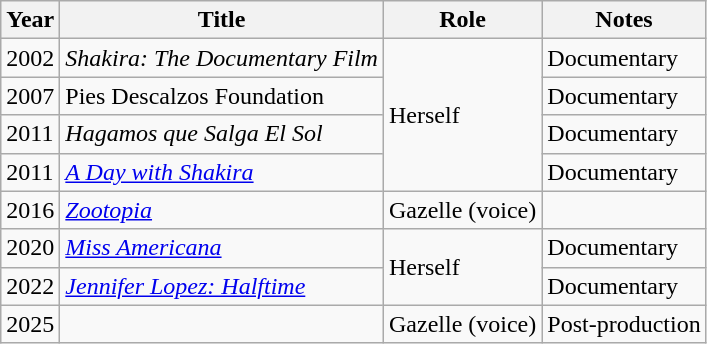<table class="wikitable sortable">
<tr>
<th>Year</th>
<th>Title</th>
<th>Role</th>
<th class="unsortable">Notes</th>
</tr>
<tr>
<td>2002</td>
<td><em>Shakira: The Documentary Film</em></td>
<td rowspan="4">Herself</td>
<td>Documentary</td>
</tr>
<tr>
<td>2007</td>
<td>Pies Descalzos Foundation</td>
<td>Documentary</td>
</tr>
<tr>
<td>2011</td>
<td><em>Hagamos que Salga El Sol</em></td>
<td>Documentary</td>
</tr>
<tr>
<td>2011</td>
<td><em><a href='#'>A Day with Shakira</a></em></td>
<td>Documentary</td>
</tr>
<tr>
<td>2016</td>
<td><em><a href='#'>Zootopia</a></em></td>
<td>Gazelle (voice)</td>
<td></td>
</tr>
<tr>
<td>2020</td>
<td><em><a href='#'>Miss Americana</a></em></td>
<td rowspan="2">Herself</td>
<td>Documentary</td>
</tr>
<tr>
<td>2022</td>
<td><em><a href='#'>Jennifer Lopez: Halftime</a></em></td>
<td>Documentary</td>
</tr>
<tr>
<td>2025</td>
<td></td>
<td>Gazelle (voice)</td>
<td>Post-production</td>
</tr>
</table>
